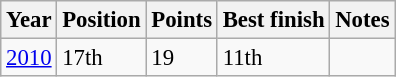<table class="wikitable" style="font-size: 95%;">
<tr>
<th>Year</th>
<th>Position</th>
<th>Points</th>
<th>Best finish</th>
<th>Notes</th>
</tr>
<tr>
<td><a href='#'>2010</a></td>
<td>17th</td>
<td>19</td>
<td>11th</td>
<td></td>
</tr>
</table>
